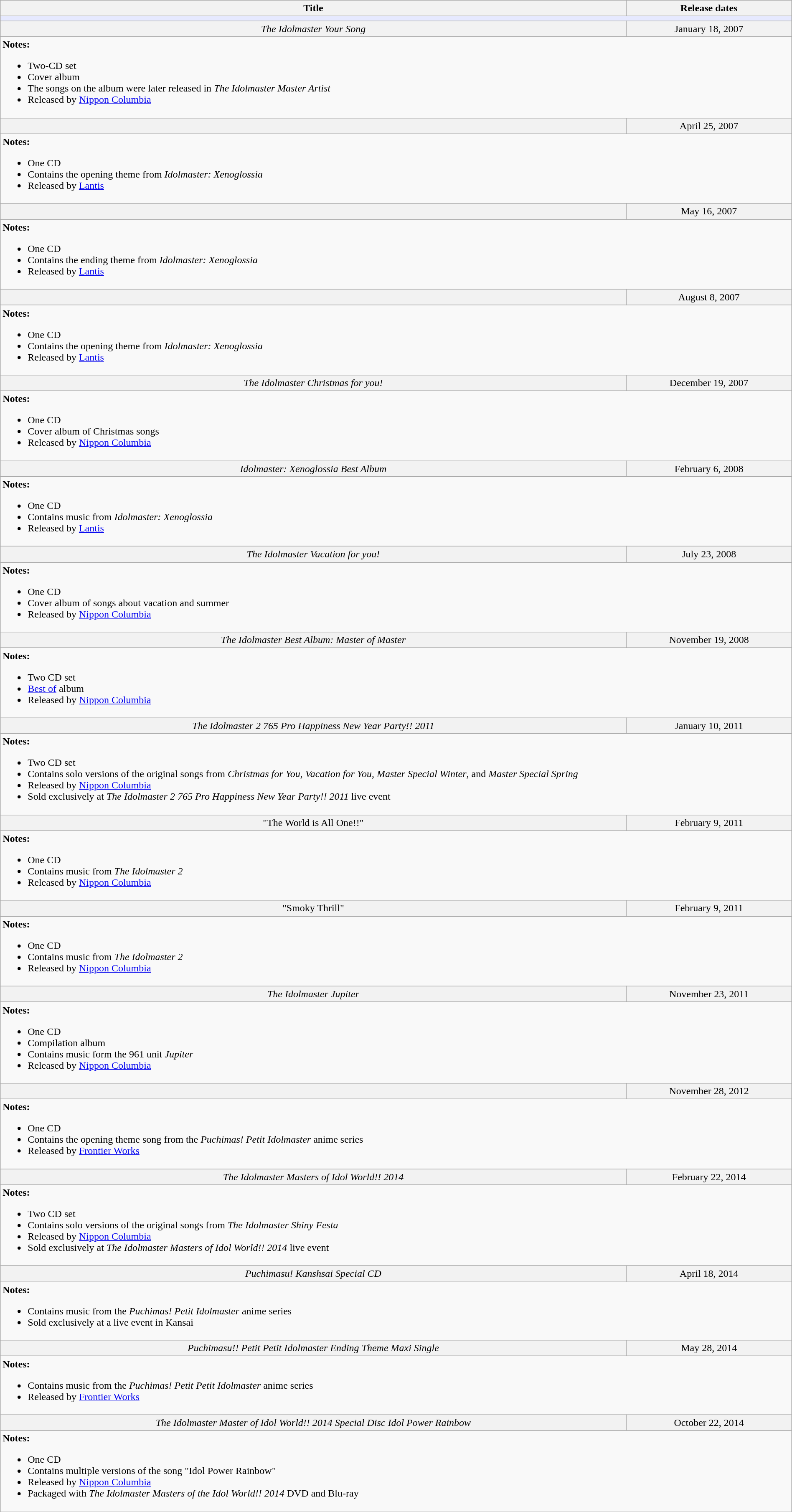<table class="wikitable" width="100%">
<tr style="text-align: center;">
<th>Title</th>
<th>Release dates</th>
</tr>
<tr>
<td colspan="2" bgcolor="#e6e9ff"></td>
</tr>
<tr bgcolor="#F2F2F2" align="center">
<td><em>The Idolmaster Your Song</em></td>
<td>January 18, 2007</td>
</tr>
<tr>
<td colspan="2" style="border: none; vertical-align: top;"><strong>Notes:</strong><br><ul><li>Two-CD set</li><li>Cover album</li><li>The songs on the album were later released in <em>The Idolmaster Master Artist</em></li><li>Released by <a href='#'>Nippon Columbia</a></li></ul></td>
</tr>
<tr bgcolor="#F2F2F2" align="center">
<td></td>
<td>April 25, 2007</td>
</tr>
<tr>
<td colspan="2" style="border: none; vertical-align: top;"><strong>Notes:</strong><br><ul><li>One CD</li><li>Contains the opening theme from <em>Idolmaster: Xenoglossia</em></li><li>Released by <a href='#'>Lantis</a></li></ul></td>
</tr>
<tr bgcolor="#F2F2F2" align="center">
<td></td>
<td>May 16, 2007</td>
</tr>
<tr>
<td colspan="2" style="border: none; vertical-align: top;"><strong>Notes:</strong><br><ul><li>One CD</li><li>Contains the ending theme from <em>Idolmaster: Xenoglossia</em></li><li>Released by <a href='#'>Lantis</a></li></ul></td>
</tr>
<tr bgcolor="#F2F2F2" align="center">
<td></td>
<td>August 8, 2007</td>
</tr>
<tr>
<td colspan="2" style="border: none; vertical-align: top;"><strong>Notes:</strong><br><ul><li>One CD</li><li>Contains the opening theme from <em>Idolmaster: Xenoglossia</em></li><li>Released by <a href='#'>Lantis</a></li></ul></td>
</tr>
<tr bgcolor="#F2F2F2" align="center">
<td><em>The Idolmaster Christmas for you!</em></td>
<td>December 19, 2007</td>
</tr>
<tr>
<td colspan="2" style="border: none; vertical-align: top;"><strong>Notes:</strong><br><ul><li>One CD</li><li>Cover album of Christmas songs</li><li>Released by <a href='#'>Nippon Columbia</a></li></ul></td>
</tr>
<tr bgcolor="#F2F2F2" align="center">
<td><em>Idolmaster: Xenoglossia Best Album</em></td>
<td>February 6, 2008</td>
</tr>
<tr>
<td colspan="2" style="border: none; vertical-align: top;"><strong>Notes:</strong><br><ul><li>One CD</li><li>Contains music from <em>Idolmaster: Xenoglossia</em></li><li>Released by <a href='#'>Lantis</a></li></ul></td>
</tr>
<tr bgcolor="#F2F2F2" align="center">
<td><em>The Idolmaster Vacation for you!</em></td>
<td>July 23, 2008</td>
</tr>
<tr>
<td colspan="2" style="border: none; vertical-align: top;"><strong>Notes:</strong><br><ul><li>One CD</li><li>Cover album of songs about vacation and summer</li><li>Released by <a href='#'>Nippon Columbia</a></li></ul></td>
</tr>
<tr bgcolor="#F2F2F2" align="center">
<td><em>The Idolmaster Best Album: Master of Master</em></td>
<td>November 19, 2008</td>
</tr>
<tr>
<td colspan="2" style="border: none; vertical-align: top;"><strong>Notes:</strong><br><ul><li>Two CD set</li><li><a href='#'>Best of</a> album</li><li>Released by <a href='#'>Nippon Columbia</a></li></ul></td>
</tr>
<tr bgcolor="#F2F2F2" align="center">
<td><em>The Idolmaster 2 765 Pro Happiness New Year Party!! 2011</em></td>
<td>January 10, 2011</td>
</tr>
<tr>
<td colspan="2" style="border: none; vertical-align: top;"><strong>Notes:</strong><br><ul><li>Two CD set</li><li>Contains solo versions of the original songs from <em>Christmas for You</em>, <em>Vacation for You</em>, <em>Master Special Winter</em>, and <em>Master Special Spring</em></li><li>Released by <a href='#'>Nippon Columbia</a></li><li>Sold exclusively at <em>The Idolmaster 2 765 Pro Happiness New Year Party!! 2011</em> live event</li></ul></td>
</tr>
<tr bgcolor="#F2F2F2" align="center">
<td>"The World is All One!!"</td>
<td>February 9, 2011</td>
</tr>
<tr>
<td colspan="2" style="border: none; vertical-align: top;"><strong>Notes:</strong><br><ul><li>One CD</li><li>Contains music from <em>The Idolmaster 2</em></li><li>Released by <a href='#'>Nippon Columbia</a></li></ul></td>
</tr>
<tr bgcolor="#F2F2F2" align="center">
<td>"Smoky Thrill"</td>
<td>February 9, 2011</td>
</tr>
<tr>
<td colspan="2" style="border: none; vertical-align: top;"><strong>Notes:</strong><br><ul><li>One CD</li><li>Contains music from <em>The Idolmaster 2</em></li><li>Released by <a href='#'>Nippon Columbia</a></li></ul></td>
</tr>
<tr bgcolor="#F2F2F2" align="center">
<td><em>The Idolmaster Jupiter</em></td>
<td>November 23, 2011</td>
</tr>
<tr>
<td colspan="2" style="border: none; vertical-align: top;"><strong>Notes:</strong><br><ul><li>One CD</li><li>Compilation album</li><li>Contains music form the 961 unit <em>Jupiter</em></li><li>Released by <a href='#'>Nippon Columbia</a></li></ul></td>
</tr>
<tr bgcolor="#F2F2F2" align="center">
<td></td>
<td>November 28, 2012</td>
</tr>
<tr>
<td colspan="2" style="border: none; vertical-align: top;"><strong>Notes:</strong><br><ul><li>One CD</li><li>Contains the opening theme song from the <em>Puchimas! Petit Idolmaster</em> anime series</li><li>Released by <a href='#'>Frontier Works</a></li></ul></td>
</tr>
<tr bgcolor="#F2F2F2" align="center">
<td><em>The Idolmaster Masters of Idol World!! 2014</em></td>
<td>February 22, 2014</td>
</tr>
<tr>
<td colspan="2" style="border: none; vertical-align: top;"><strong>Notes:</strong><br><ul><li>Two CD set</li><li>Contains solo versions of the original songs from <em>The Idolmaster Shiny Festa</em></li><li>Released by <a href='#'>Nippon Columbia</a></li><li>Sold exclusively at <em>The Idolmaster Masters of Idol World!! 2014</em> live event</li></ul></td>
</tr>
<tr bgcolor="#F2F2F2" align="center">
<td><em>Puchimasu! Kanshsai Special CD</em></td>
<td>April 18, 2014</td>
</tr>
<tr>
<td colspan="2" style="border: none; vertical-align: top;"><strong>Notes:</strong><br><ul><li>Contains music from the <em>Puchimas! Petit Idolmaster</em> anime series</li><li>Sold exclusively at a live event in Kansai</li></ul></td>
</tr>
<tr bgcolor="#F2F2F2" align="center">
<td><em>Puchimasu!! Petit Petit Idolmaster Ending Theme Maxi Single</em></td>
<td>May 28, 2014</td>
</tr>
<tr>
<td colspan="2" style="border: none; vertical-align: top;"><strong>Notes:</strong><br><ul><li>Contains music from the <em>Puchimas! Petit Petit Idolmaster</em> anime series</li><li>Released by <a href='#'>Frontier Works</a></li></ul></td>
</tr>
<tr bgcolor="#F2F2F2" align="center">
<td><em>The Idolmaster Master of Idol World!! 2014 Special Disc Idol Power Rainbow</em></td>
<td>October 22, 2014</td>
</tr>
<tr>
<td colspan="2" style="border: none; vertical-align: top;"><strong>Notes:</strong><br><ul><li>One CD</li><li>Contains multiple versions of the song "Idol Power Rainbow"</li><li>Released by <a href='#'>Nippon Columbia</a></li><li>Packaged with <em>The Idolmaster Masters of the Idol World!! 2014</em> DVD and Blu-ray</li></ul></td>
</tr>
</table>
